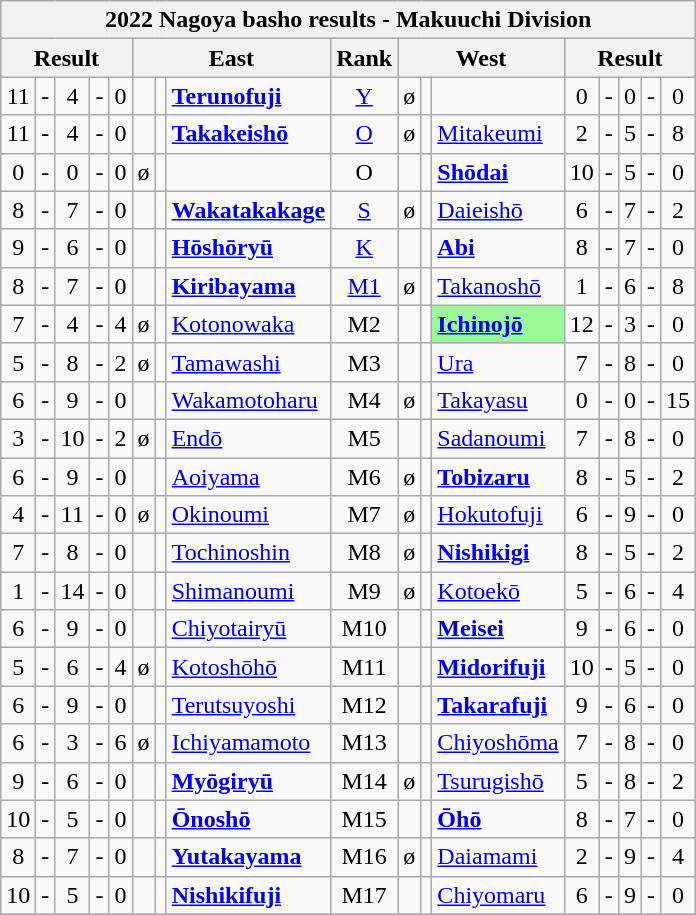<table class="wikitable" style="text-align:center">
<tr>
<th colspan="17">2022 Nagoya basho results - Makuuchi Division</th>
</tr>
<tr>
<th colspan="5">Result</th>
<th colspan="3">East</th>
<th>Rank</th>
<th colspan="3">West</th>
<th colspan="5">Result</th>
</tr>
<tr>
<td>11</td>
<td>-</td>
<td>4</td>
<td>-</td>
<td>0</td>
<td></td>
<td></td>
<td style="text-align:left;"><strong><a href='#'>Terunofuji</a></strong></td>
<td><a href='#'>Y</a></td>
<td>ø</td>
<td></td>
<td></td>
<td>0</td>
<td>-</td>
<td>0</td>
<td>-</td>
<td>0</td>
</tr>
<tr>
<td>11</td>
<td>-</td>
<td>4</td>
<td>-</td>
<td>0</td>
<td></td>
<td></td>
<td style="text-align:left;"><strong><a href='#'>Takakeishō</a></strong></td>
<td><a href='#'>O</a></td>
<td>ø</td>
<td></td>
<td style="text-align:left"><a href='#'>Mitakeumi</a></td>
<td>2</td>
<td>-</td>
<td>5</td>
<td>-</td>
<td>8</td>
</tr>
<tr>
<td>0</td>
<td>-</td>
<td>0</td>
<td>-</td>
<td>0</td>
<td>ø</td>
<td></td>
<td></td>
<td>O</td>
<td></td>
<td></td>
<td style="text-align:left;"><strong><a href='#'>Shōdai</a></strong></td>
<td>10</td>
<td>-</td>
<td>5</td>
<td>-</td>
<td>0</td>
</tr>
<tr>
<td>8</td>
<td>-</td>
<td>7</td>
<td>-</td>
<td>0</td>
<td></td>
<td></td>
<td style="text-align:left;"><strong><a href='#'>Wakatakakage</a></strong></td>
<td><a href='#'>S</a></td>
<td>ø</td>
<td></td>
<td style="text-align:left;"><a href='#'>Daieishō</a></td>
<td>6</td>
<td>-</td>
<td>7</td>
<td>-</td>
<td>2</td>
</tr>
<tr>
<td>9</td>
<td>-</td>
<td>6</td>
<td>-</td>
<td>0</td>
<td></td>
<td></td>
<td style="text-align:left;"><strong><a href='#'>Hōshōryū</a></strong></td>
<td><a href='#'>K</a></td>
<td></td>
<td></td>
<td style="text-align:left;"><strong><a href='#'>Abi</a></strong></td>
<td>8</td>
<td>-</td>
<td>7</td>
<td>-</td>
<td>0</td>
</tr>
<tr>
<td>8</td>
<td>-</td>
<td>7</td>
<td>-</td>
<td>0</td>
<td></td>
<td></td>
<td style="text-align:left;"><strong><a href='#'>Kiribayama</a></strong></td>
<td><a href='#'>M1</a></td>
<td>ø</td>
<td></td>
<td style="text-align:left;"><a href='#'>Takanoshō</a></td>
<td>1</td>
<td>-</td>
<td>6</td>
<td>-</td>
<td>8</td>
</tr>
<tr>
<td>7</td>
<td>-</td>
<td>4</td>
<td>-</td>
<td>4</td>
<td>ø</td>
<td></td>
<td style="text-align:left;"><a href='#'>Kotonowaka</a></td>
<td>M2</td>
<td></td>
<td></td>
<td style="text-align:left;background: PaleGreen;"><strong><a href='#'>Ichinojō</a></strong></td>
<td>12</td>
<td>-</td>
<td>3</td>
<td>-</td>
<td>0</td>
</tr>
<tr>
<td>5</td>
<td>-</td>
<td>8</td>
<td>-</td>
<td>2</td>
<td>ø</td>
<td></td>
<td style="text-align:left;"><a href='#'>Tamawashi</a></td>
<td>M3</td>
<td></td>
<td></td>
<td style="text-align:left;"><a href='#'>Ura</a></td>
<td>7</td>
<td>-</td>
<td>8</td>
<td>-</td>
<td>0</td>
</tr>
<tr>
<td>6</td>
<td>-</td>
<td>9</td>
<td>-</td>
<td>0</td>
<td></td>
<td></td>
<td style="text-align:left;"><a href='#'>Wakamotoharu</a></td>
<td>M4</td>
<td>ø</td>
<td></td>
<td style="text-align:left;"><a href='#'>Takayasu</a></td>
<td>0</td>
<td>-</td>
<td>0</td>
<td>-</td>
<td>15</td>
</tr>
<tr>
<td>3</td>
<td>-</td>
<td>10</td>
<td>-</td>
<td>2</td>
<td>ø</td>
<td></td>
<td style="text-align:left;"><a href='#'>Endō</a></td>
<td>M5</td>
<td></td>
<td></td>
<td style="text-align:left;"><a href='#'>Sadanoumi</a></td>
<td>7</td>
<td>-</td>
<td>8</td>
<td>-</td>
<td>0</td>
</tr>
<tr>
<td>6</td>
<td>-</td>
<td>9</td>
<td>-</td>
<td>0</td>
<td></td>
<td></td>
<td style="text-align:left;"><a href='#'>Aoiyama</a></td>
<td>M6</td>
<td>ø</td>
<td></td>
<td style="text-align:left;"><strong><a href='#'>Tobizaru</a></strong></td>
<td>8</td>
<td>-</td>
<td>5</td>
<td>-</td>
<td>2</td>
</tr>
<tr>
<td>4</td>
<td>-</td>
<td>11</td>
<td>-</td>
<td>0</td>
<td>ø</td>
<td></td>
<td style="text-align:left;"><a href='#'>Okinoumi</a></td>
<td>M7</td>
<td>ø</td>
<td></td>
<td style="text-align:left;"><a href='#'>Hokutofuji</a></td>
<td>6</td>
<td>-</td>
<td>9</td>
<td>-</td>
<td>0</td>
</tr>
<tr>
<td>7</td>
<td>-</td>
<td>8</td>
<td>-</td>
<td>0</td>
<td></td>
<td></td>
<td style="text-align:left;"><a href='#'>Tochinoshin</a></td>
<td>M8</td>
<td>ø</td>
<td></td>
<td style="text-align:left;"><strong><a href='#'>Nishikigi</a></strong></td>
<td>8</td>
<td>-</td>
<td>5</td>
<td>-</td>
<td>2</td>
</tr>
<tr>
<td>1</td>
<td>-</td>
<td>14</td>
<td>-</td>
<td>0</td>
<td></td>
<td></td>
<td style="text-align:left;"><a href='#'>Shimanoumi</a></td>
<td>M9</td>
<td>ø</td>
<td></td>
<td style="text-align:left;"><a href='#'>Kotoekō</a></td>
<td>5</td>
<td>-</td>
<td>6</td>
<td>-</td>
<td>4</td>
</tr>
<tr>
<td>6</td>
<td>-</td>
<td>9</td>
<td>-</td>
<td>0</td>
<td></td>
<td></td>
<td style="text-align:left;"><a href='#'>Chiyotairyū</a></td>
<td>M10</td>
<td></td>
<td></td>
<td style="text-align:left;"><strong><a href='#'>Meisei</a></strong></td>
<td>9</td>
<td>-</td>
<td>6</td>
<td>-</td>
<td>0</td>
</tr>
<tr>
<td>5</td>
<td>-</td>
<td>6</td>
<td>-</td>
<td>4</td>
<td>ø</td>
<td></td>
<td style="text-align:left;"><a href='#'>Kotoshōhō</a></td>
<td>M11</td>
<td></td>
<td></td>
<td style="text-align:left;"><strong><a href='#'>Midorifuji</a></strong></td>
<td>10</td>
<td>-</td>
<td>5</td>
<td>-</td>
<td>0</td>
</tr>
<tr>
<td>6</td>
<td>-</td>
<td>9</td>
<td>-</td>
<td>0</td>
<td></td>
<td></td>
<td style="text-align:left;"><a href='#'>Terutsuyoshi</a></td>
<td>M12</td>
<td></td>
<td></td>
<td style="text-align:left;"><strong><a href='#'>Takarafuji</a></strong></td>
<td>9</td>
<td>-</td>
<td>6</td>
<td>-</td>
<td>0</td>
</tr>
<tr>
<td>6</td>
<td>-</td>
<td>3</td>
<td>-</td>
<td>6</td>
<td>ø</td>
<td></td>
<td style="text-align:left;"><a href='#'>Ichiyamamoto</a></td>
<td>M13</td>
<td></td>
<td></td>
<td style="text-align:left;"><a href='#'>Chiyoshōma</a></td>
<td>7</td>
<td>-</td>
<td>8</td>
<td>-</td>
<td>0</td>
</tr>
<tr>
<td>9</td>
<td>-</td>
<td>6</td>
<td>-</td>
<td>0</td>
<td></td>
<td></td>
<td style="text-align:left;"><strong><a href='#'>Myōgiryū</a></strong></td>
<td>M14</td>
<td>ø</td>
<td></td>
<td style="text-align:left;"><a href='#'>Tsurugishō</a></td>
<td>5</td>
<td>-</td>
<td>8</td>
<td>-</td>
<td>2</td>
</tr>
<tr>
<td>10</td>
<td>-</td>
<td>5</td>
<td>-</td>
<td>0</td>
<td></td>
<td></td>
<td style="text-align:left;"><strong><a href='#'>Ōnoshō</a></strong></td>
<td>M15</td>
<td></td>
<td></td>
<td style="text-align:left;"><strong><a href='#'>Ōhō</a></strong></td>
<td>8</td>
<td>-</td>
<td>7</td>
<td>-</td>
<td>0</td>
</tr>
<tr>
<td>8</td>
<td>-</td>
<td>7</td>
<td>-</td>
<td>0</td>
<td></td>
<td></td>
<td style="text-align:left;"><strong><a href='#'>Yutakayama</a></strong></td>
<td>M16</td>
<td>ø</td>
<td></td>
<td style="text-align:left;"><a href='#'>Daiamami</a></td>
<td>2</td>
<td>-</td>
<td>9</td>
<td>-</td>
<td>4</td>
</tr>
<tr>
<td>10</td>
<td>-</td>
<td>5</td>
<td>-</td>
<td>0</td>
<td></td>
<td></td>
<td style="text-align:left;"><strong><a href='#'>Nishikifuji</a></strong></td>
<td>M17</td>
<td></td>
<td></td>
<td style="text-align:left;"><a href='#'>Chiyomaru</a></td>
<td>6</td>
<td>-</td>
<td>9</td>
<td>-</td>
<td>0</td>
</tr>
<tr>
</tr>
</table>
